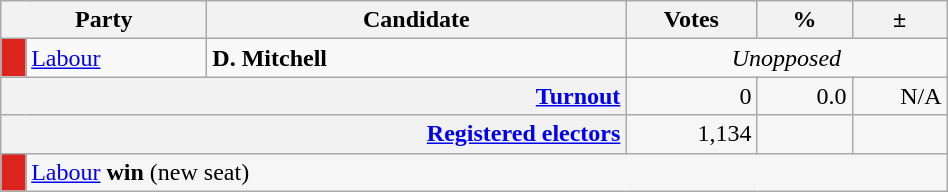<table class=wikitable>
<tr>
<th scope="col" colspan="2" style="width: 130px">Party</th>
<th scope="col" style="width: 17em">Candidate</th>
<th scope="col" style="width: 5em">Votes</th>
<th scope="col" style="width: 3.5em">%</th>
<th scope="col" style="width: 3.5em">±</th>
</tr>
<tr>
<td style="background:#DC241f;"></td>
<td><a href='#'>Labour</a></td>
<td><strong>D. Mitchell</strong></td>
<td style="text-align: center; "colspan="3"><em>Unopposed</em></td>
</tr>
<tr style="background-color:#F6F6F6">
<th colspan="3" style="text-align: right; margin-right: 0.5em"><a href='#'>Turnout</a></th>
<td style="text-align: right; margin-right: 0.5em">0</td>
<td style="text-align: right; margin-right: 0.5em">0.0</td>
<td style="text-align: right; margin-right: 0.5em">N/A</td>
</tr>
<tr style="background-color:#F6F6F6;">
<th colspan="3" style="text-align:right;"><a href='#'>Registered electors</a></th>
<td style="text-align:right; margin-right:0.5em">1,134</td>
<td></td>
<td></td>
</tr>
<tr style="background-color:#F6F6F6">
<td style="background:#DC241f;"></td>
<td colspan="5"><a href='#'>Labour</a> <strong>win</strong> (new seat)</td>
</tr>
</table>
